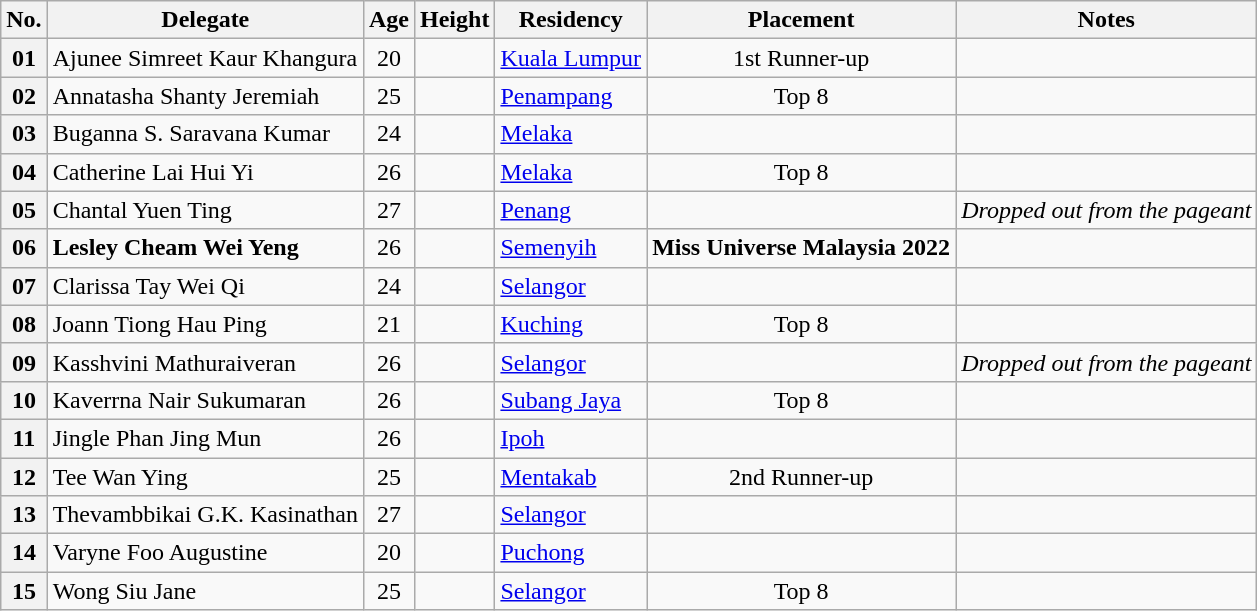<table class="wikitable sortable" style="text-align:center">
<tr>
<th>No.</th>
<th>Delegate</th>
<th>Age</th>
<th>Height</th>
<th>Residency</th>
<th>Placement</th>
<th>Notes</th>
</tr>
<tr>
<th>01</th>
<td align="left">Ajunee Simreet Kaur Khangura</td>
<td>20</td>
<td align="left"></td>
<td align="left"><a href='#'>Kuala Lumpur</a></td>
<td>1st Runner-up</td>
<td></td>
</tr>
<tr>
<th>02</th>
<td align="left">Annatasha Shanty Jeremiah</td>
<td>25</td>
<td align="left"></td>
<td align="left"><a href='#'>Penampang</a></td>
<td>Top 8</td>
<td></td>
</tr>
<tr>
<th>03</th>
<td align="left">Buganna S. Saravana Kumar</td>
<td>24</td>
<td align="left"></td>
<td align="left"><a href='#'>Melaka</a></td>
<td></td>
<td></td>
</tr>
<tr>
<th>04</th>
<td align="left">Catherine Lai Hui Yi</td>
<td>26</td>
<td align="left"></td>
<td align="left"><a href='#'>Melaka</a></td>
<td>Top 8</td>
<td></td>
</tr>
<tr>
<th>05</th>
<td align="left">Chantal Yuen Ting</td>
<td>27</td>
<td align="left"></td>
<td align="left"><a href='#'>Penang</a></td>
<td></td>
<td><em>Dropped out from the pageant</em></td>
</tr>
<tr>
<th>06</th>
<td align="left"><strong>Lesley Cheam Wei Yeng</strong></td>
<td>26</td>
<td align="left"></td>
<td align="left"><a href='#'>Semenyih</a></td>
<td><strong>Miss Universe Malaysia 2022</strong></td>
<td></td>
</tr>
<tr>
<th>07</th>
<td align="left">Clarissa Tay Wei Qi</td>
<td>24</td>
<td align="left"></td>
<td align="left"><a href='#'>Selangor</a></td>
<td></td>
<td></td>
</tr>
<tr>
<th>08</th>
<td align="left">Joann Tiong Hau Ping</td>
<td>21</td>
<td align="left"></td>
<td align="left"><a href='#'>Kuching</a></td>
<td>Top 8</td>
<td></td>
</tr>
<tr>
<th>09</th>
<td align="left">Kasshvini Mathuraiveran</td>
<td>26</td>
<td align="left"></td>
<td align="left"><a href='#'>Selangor</a></td>
<td></td>
<td><em>Dropped out from the pageant</em></td>
</tr>
<tr>
<th>10</th>
<td align="left">Kaverrna Nair Sukumaran</td>
<td>26</td>
<td align="left"></td>
<td align="left"><a href='#'>Subang Jaya</a></td>
<td>Top 8</td>
<td></td>
</tr>
<tr>
<th>11</th>
<td align="left">Jingle Phan Jing Mun</td>
<td>26</td>
<td align="left"></td>
<td align="left"><a href='#'>Ipoh</a></td>
<td></td>
<td></td>
</tr>
<tr>
<th>12</th>
<td align="left">Tee Wan Ying</td>
<td>25</td>
<td align="left"></td>
<td align="left"><a href='#'>Mentakab</a></td>
<td>2nd Runner-up</td>
<td></td>
</tr>
<tr>
<th>13</th>
<td align="left">Thevambbikai G.K. Kasinathan</td>
<td>27</td>
<td align="left"></td>
<td align="left"><a href='#'>Selangor</a></td>
<td></td>
<td></td>
</tr>
<tr>
<th>14</th>
<td align="left">Varyne Foo Augustine</td>
<td>20</td>
<td align="left"></td>
<td align="left"><a href='#'>Puchong</a></td>
<td></td>
<td></td>
</tr>
<tr>
<th>15</th>
<td align="left">Wong Siu Jane</td>
<td>25</td>
<td align="left"></td>
<td align="left"><a href='#'>Selangor</a></td>
<td>Top 8</td>
<td></td>
</tr>
</table>
